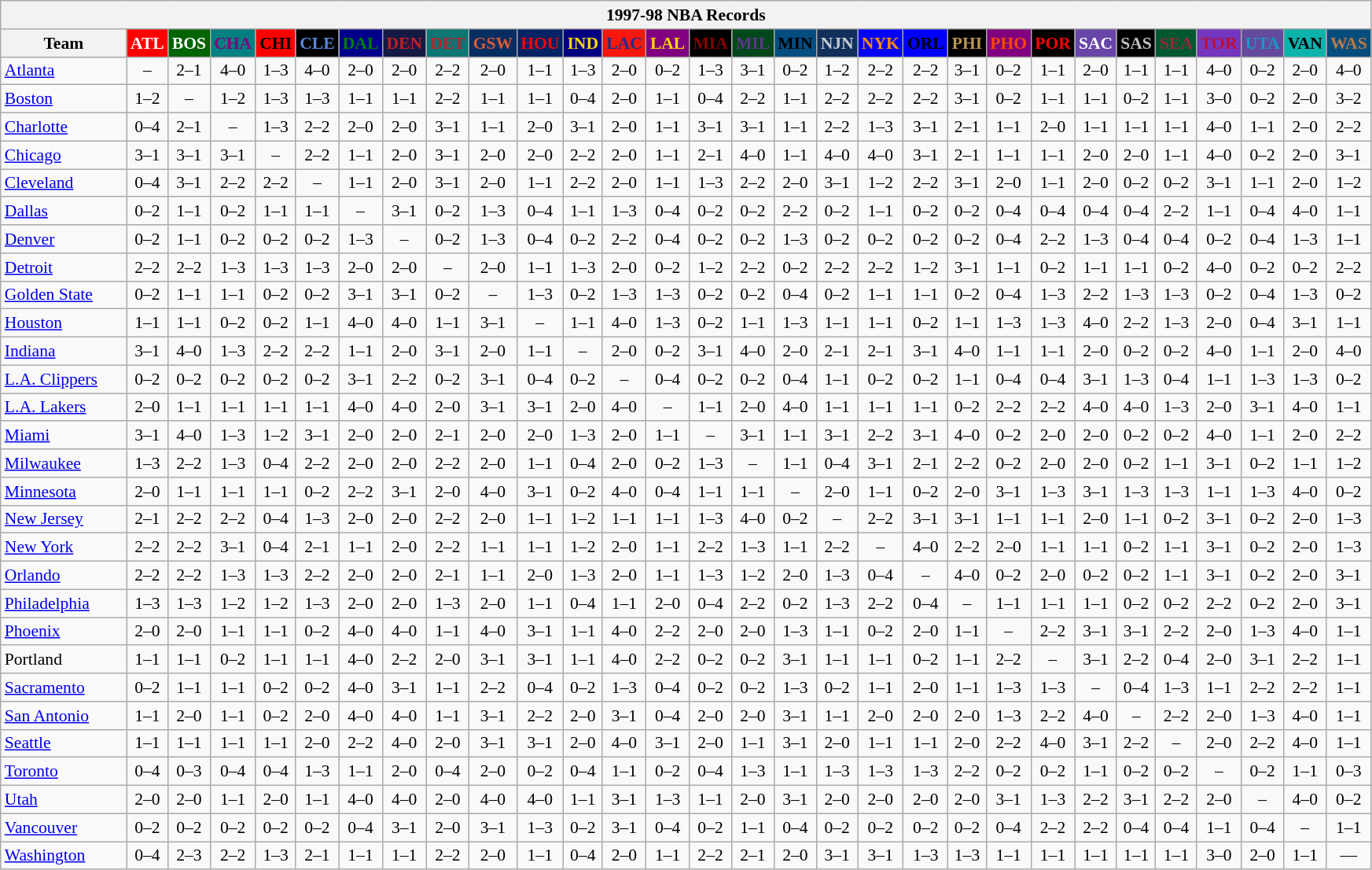<table class="wikitable" style="font-size:90%; text-align:center;">
<tr>
<th colspan=30>1997-98 NBA Records</th>
</tr>
<tr>
<th width=100>Team</th>
<th style="background:#FF0000;color:#FFFFFF;width=35">ATL</th>
<th style="background:#006400;color:#FFFFFF;width=35">BOS</th>
<th style="background:#008080;color:#800080;width=35">CHA</th>
<th style="background:#FF0000;color:#000000;width=35">CHI</th>
<th style="background:#000000;color:#5787DC;width=35">CLE</th>
<th style="background:#00008B;color:#008000;width=35">DAL</th>
<th style="background:#141A44;color:#BC2224;width=35">DEN</th>
<th style="background:#0C7674;color:#BB222C;width=35">DET</th>
<th style="background:#072E63;color:#DC5A34;width=35">GSW</th>
<th style="background:#002366;color:#FF0000;width=35">HOU</th>
<th style="background:#000080;color:#FFD700;width=35">IND</th>
<th style="background:#F9160D;color:#1A2E8B;width=35">LAC</th>
<th style="background:#800080;color:#FFD700;width=35">LAL</th>
<th style="background:#000000;color:#8B0000;width=35">MIA</th>
<th style="background:#00471B;color:#5C378A;width=35">MIL</th>
<th style="background:#044D80;color:#000000;width=35">MIN</th>
<th style="background:#12305B;color:#C4CED4;width=35">NJN</th>
<th style="background:#0000FF;color:#FF8C00;width=35">NYK</th>
<th style="background:#0000FF;color:#000000;width=35">ORL</th>
<th style="background:#000000;color:#BB9754;width=35">PHI</th>
<th style="background:#800080;color:#FF4500;width=35">PHO</th>
<th style="background:#000000;color:#FF0000;width=35">POR</th>
<th style="background:#6846A8;color:#FFFFFF;width=35">SAC</th>
<th style="background:#000000;color:#C0C0C0;width=35">SAS</th>
<th style="background:#005831;color:#992634;width=35">SEA</th>
<th style="background:#7436BF;color:#BE0F34;width=35">TOR</th>
<th style="background:#644A9C;color:#149BC7;width=35">UTA</th>
<th style="background:#0CB2AC;color:#000000;width=35">VAN</th>
<th style="background:#044D7D;color:#BC7A44;width=35">WAS</th>
</tr>
<tr>
<td style="text-align:left;"><a href='#'>Atlanta</a></td>
<td>–</td>
<td>2–1</td>
<td>4–0</td>
<td>1–3</td>
<td>4–0</td>
<td>2–0</td>
<td>2–0</td>
<td>2–2</td>
<td>2–0</td>
<td>1–1</td>
<td>1–3</td>
<td>2–0</td>
<td>0–2</td>
<td>1–3</td>
<td>3–1</td>
<td>0–2</td>
<td>1–2</td>
<td>2–2</td>
<td>2–2</td>
<td>3–1</td>
<td>0–2</td>
<td>1–1</td>
<td>2–0</td>
<td>1–1</td>
<td>1–1</td>
<td>4–0</td>
<td>0–2</td>
<td>2–0</td>
<td>4–0</td>
</tr>
<tr>
<td style="text-align:left;"><a href='#'>Boston</a></td>
<td>1–2</td>
<td>–</td>
<td>1–2</td>
<td>1–3</td>
<td>1–3</td>
<td>1–1</td>
<td>1–1</td>
<td>2–2</td>
<td>1–1</td>
<td>1–1</td>
<td>0–4</td>
<td>2–0</td>
<td>1–1</td>
<td>0–4</td>
<td>2–2</td>
<td>1–1</td>
<td>2–2</td>
<td>2–2</td>
<td>2–2</td>
<td>3–1</td>
<td>0–2</td>
<td>1–1</td>
<td>1–1</td>
<td>0–2</td>
<td>1–1</td>
<td>3–0</td>
<td>0–2</td>
<td>2–0</td>
<td>3–2</td>
</tr>
<tr>
<td style="text-align:left;"><a href='#'>Charlotte</a></td>
<td>0–4</td>
<td>2–1</td>
<td>–</td>
<td>1–3</td>
<td>2–2</td>
<td>2–0</td>
<td>2–0</td>
<td>3–1</td>
<td>1–1</td>
<td>2–0</td>
<td>3–1</td>
<td>2–0</td>
<td>1–1</td>
<td>3–1</td>
<td>3–1</td>
<td>1–1</td>
<td>2–2</td>
<td>1–3</td>
<td>3–1</td>
<td>2–1</td>
<td>1–1</td>
<td>2–0</td>
<td>1–1</td>
<td>1–1</td>
<td>1–1</td>
<td>4–0</td>
<td>1–1</td>
<td>2–0</td>
<td>2–2</td>
</tr>
<tr>
<td style="text-align:left;"><a href='#'>Chicago</a></td>
<td>3–1</td>
<td>3–1</td>
<td>3–1</td>
<td>–</td>
<td>2–2</td>
<td>1–1</td>
<td>2–0</td>
<td>3–1</td>
<td>2–0</td>
<td>2–0</td>
<td>2–2</td>
<td>2–0</td>
<td>1–1</td>
<td>2–1</td>
<td>4–0</td>
<td>1–1</td>
<td>4–0</td>
<td>4–0</td>
<td>3–1</td>
<td>2–1</td>
<td>1–1</td>
<td>1–1</td>
<td>2–0</td>
<td>2–0</td>
<td>1–1</td>
<td>4–0</td>
<td>0–2</td>
<td>2–0</td>
<td>3–1</td>
</tr>
<tr>
<td style="text-align:left;"><a href='#'>Cleveland</a></td>
<td>0–4</td>
<td>3–1</td>
<td>2–2</td>
<td>2–2</td>
<td>–</td>
<td>1–1</td>
<td>2–0</td>
<td>3–1</td>
<td>2–0</td>
<td>1–1</td>
<td>2–2</td>
<td>2–0</td>
<td>1–1</td>
<td>1–3</td>
<td>2–2</td>
<td>2–0</td>
<td>3–1</td>
<td>1–2</td>
<td>2–2</td>
<td>3–1</td>
<td>2–0</td>
<td>1–1</td>
<td>2–0</td>
<td>0–2</td>
<td>0–2</td>
<td>3–1</td>
<td>1–1</td>
<td>2–0</td>
<td>1–2</td>
</tr>
<tr>
<td style="text-align:left;"><a href='#'>Dallas</a></td>
<td>0–2</td>
<td>1–1</td>
<td>0–2</td>
<td>1–1</td>
<td>1–1</td>
<td>–</td>
<td>3–1</td>
<td>0–2</td>
<td>1–3</td>
<td>0–4</td>
<td>1–1</td>
<td>1–3</td>
<td>0–4</td>
<td>0–2</td>
<td>0–2</td>
<td>2–2</td>
<td>0–2</td>
<td>1–1</td>
<td>0–2</td>
<td>0–2</td>
<td>0–4</td>
<td>0–4</td>
<td>0–4</td>
<td>0–4</td>
<td>2–2</td>
<td>1–1</td>
<td>0–4</td>
<td>4–0</td>
<td>1–1</td>
</tr>
<tr>
<td style="text-align:left;"><a href='#'>Denver</a></td>
<td>0–2</td>
<td>1–1</td>
<td>0–2</td>
<td>0–2</td>
<td>0–2</td>
<td>1–3</td>
<td>–</td>
<td>0–2</td>
<td>1–3</td>
<td>0–4</td>
<td>0–2</td>
<td>2–2</td>
<td>0–4</td>
<td>0–2</td>
<td>0–2</td>
<td>1–3</td>
<td>0–2</td>
<td>0–2</td>
<td>0–2</td>
<td>0–2</td>
<td>0–4</td>
<td>2–2</td>
<td>1–3</td>
<td>0–4</td>
<td>0–4</td>
<td>0–2</td>
<td>0–4</td>
<td>1–3</td>
<td>1–1</td>
</tr>
<tr>
<td style="text-align:left;"><a href='#'>Detroit</a></td>
<td>2–2</td>
<td>2–2</td>
<td>1–3</td>
<td>1–3</td>
<td>1–3</td>
<td>2–0</td>
<td>2–0</td>
<td>–</td>
<td>2–0</td>
<td>1–1</td>
<td>1–3</td>
<td>2–0</td>
<td>0–2</td>
<td>1–2</td>
<td>2–2</td>
<td>0–2</td>
<td>2–2</td>
<td>2–2</td>
<td>1–2</td>
<td>3–1</td>
<td>1–1</td>
<td>0–2</td>
<td>1–1</td>
<td>1–1</td>
<td>0–2</td>
<td>4–0</td>
<td>0–2</td>
<td>0–2</td>
<td>2–2</td>
</tr>
<tr>
<td style="text-align:left;"><a href='#'>Golden State</a></td>
<td>0–2</td>
<td>1–1</td>
<td>1–1</td>
<td>0–2</td>
<td>0–2</td>
<td>3–1</td>
<td>3–1</td>
<td>0–2</td>
<td>–</td>
<td>1–3</td>
<td>0–2</td>
<td>1–3</td>
<td>1–3</td>
<td>0–2</td>
<td>0–2</td>
<td>0–4</td>
<td>0–2</td>
<td>1–1</td>
<td>1–1</td>
<td>0–2</td>
<td>0–4</td>
<td>1–3</td>
<td>2–2</td>
<td>1–3</td>
<td>1–3</td>
<td>0–2</td>
<td>0–4</td>
<td>1–3</td>
<td>0–2</td>
</tr>
<tr>
<td style="text-align:left;"><a href='#'>Houston</a></td>
<td>1–1</td>
<td>1–1</td>
<td>0–2</td>
<td>0–2</td>
<td>1–1</td>
<td>4–0</td>
<td>4–0</td>
<td>1–1</td>
<td>3–1</td>
<td>–</td>
<td>1–1</td>
<td>4–0</td>
<td>1–3</td>
<td>0–2</td>
<td>1–1</td>
<td>1–3</td>
<td>1–1</td>
<td>1–1</td>
<td>0–2</td>
<td>1–1</td>
<td>1–3</td>
<td>1–3</td>
<td>4–0</td>
<td>2–2</td>
<td>1–3</td>
<td>2–0</td>
<td>0–4</td>
<td>3–1</td>
<td>1–1</td>
</tr>
<tr>
<td style="text-align:left;"><a href='#'>Indiana</a></td>
<td>3–1</td>
<td>4–0</td>
<td>1–3</td>
<td>2–2</td>
<td>2–2</td>
<td>1–1</td>
<td>2–0</td>
<td>3–1</td>
<td>2–0</td>
<td>1–1</td>
<td>–</td>
<td>2–0</td>
<td>0–2</td>
<td>3–1</td>
<td>4–0</td>
<td>2–0</td>
<td>2–1</td>
<td>2–1</td>
<td>3–1</td>
<td>4–0</td>
<td>1–1</td>
<td>1–1</td>
<td>2–0</td>
<td>0–2</td>
<td>0–2</td>
<td>4–0</td>
<td>1–1</td>
<td>2–0</td>
<td>4–0</td>
</tr>
<tr>
<td style="text-align:left;"><a href='#'>L.A. Clippers</a></td>
<td>0–2</td>
<td>0–2</td>
<td>0–2</td>
<td>0–2</td>
<td>0–2</td>
<td>3–1</td>
<td>2–2</td>
<td>0–2</td>
<td>3–1</td>
<td>0–4</td>
<td>0–2</td>
<td>–</td>
<td>0–4</td>
<td>0–2</td>
<td>0–2</td>
<td>0–4</td>
<td>1–1</td>
<td>0–2</td>
<td>0–2</td>
<td>1–1</td>
<td>0–4</td>
<td>0–4</td>
<td>3–1</td>
<td>1–3</td>
<td>0–4</td>
<td>1–1</td>
<td>1–3</td>
<td>1–3</td>
<td>0–2</td>
</tr>
<tr>
<td style="text-align:left;"><a href='#'>L.A. Lakers</a></td>
<td>2–0</td>
<td>1–1</td>
<td>1–1</td>
<td>1–1</td>
<td>1–1</td>
<td>4–0</td>
<td>4–0</td>
<td>2–0</td>
<td>3–1</td>
<td>3–1</td>
<td>2–0</td>
<td>4–0</td>
<td>–</td>
<td>1–1</td>
<td>2–0</td>
<td>4–0</td>
<td>1–1</td>
<td>1–1</td>
<td>1–1</td>
<td>0–2</td>
<td>2–2</td>
<td>2–2</td>
<td>4–0</td>
<td>4–0</td>
<td>1–3</td>
<td>2–0</td>
<td>3–1</td>
<td>4–0</td>
<td>1–1</td>
</tr>
<tr>
<td style="text-align:left;"><a href='#'>Miami</a></td>
<td>3–1</td>
<td>4–0</td>
<td>1–3</td>
<td>1–2</td>
<td>3–1</td>
<td>2–0</td>
<td>2–0</td>
<td>2–1</td>
<td>2–0</td>
<td>2–0</td>
<td>1–3</td>
<td>2–0</td>
<td>1–1</td>
<td>–</td>
<td>3–1</td>
<td>1–1</td>
<td>3–1</td>
<td>2–2</td>
<td>3–1</td>
<td>4–0</td>
<td>0–2</td>
<td>2–0</td>
<td>2–0</td>
<td>0–2</td>
<td>0–2</td>
<td>4–0</td>
<td>1–1</td>
<td>2–0</td>
<td>2–2</td>
</tr>
<tr>
<td style="text-align:left;"><a href='#'>Milwaukee</a></td>
<td>1–3</td>
<td>2–2</td>
<td>1–3</td>
<td>0–4</td>
<td>2–2</td>
<td>2–0</td>
<td>2–0</td>
<td>2–2</td>
<td>2–0</td>
<td>1–1</td>
<td>0–4</td>
<td>2–0</td>
<td>0–2</td>
<td>1–3</td>
<td>–</td>
<td>1–1</td>
<td>0–4</td>
<td>3–1</td>
<td>2–1</td>
<td>2–2</td>
<td>0–2</td>
<td>2–0</td>
<td>2–0</td>
<td>0–2</td>
<td>1–1</td>
<td>3–1</td>
<td>0–2</td>
<td>1–1</td>
<td>1–2</td>
</tr>
<tr>
<td style="text-align:left;"><a href='#'>Minnesota</a></td>
<td>2–0</td>
<td>1–1</td>
<td>1–1</td>
<td>1–1</td>
<td>0–2</td>
<td>2–2</td>
<td>3–1</td>
<td>2–0</td>
<td>4–0</td>
<td>3–1</td>
<td>0–2</td>
<td>4–0</td>
<td>0–4</td>
<td>1–1</td>
<td>1–1</td>
<td>–</td>
<td>2–0</td>
<td>1–1</td>
<td>0–2</td>
<td>2–0</td>
<td>3–1</td>
<td>1–3</td>
<td>3–1</td>
<td>1–3</td>
<td>1–3</td>
<td>1–1</td>
<td>1–3</td>
<td>4–0</td>
<td>0–2</td>
</tr>
<tr>
<td style="text-align:left;"><a href='#'>New Jersey</a></td>
<td>2–1</td>
<td>2–2</td>
<td>2–2</td>
<td>0–4</td>
<td>1–3</td>
<td>2–0</td>
<td>2–0</td>
<td>2–2</td>
<td>2–0</td>
<td>1–1</td>
<td>1–2</td>
<td>1–1</td>
<td>1–1</td>
<td>1–3</td>
<td>4–0</td>
<td>0–2</td>
<td>–</td>
<td>2–2</td>
<td>3–1</td>
<td>3–1</td>
<td>1–1</td>
<td>1–1</td>
<td>2–0</td>
<td>1–1</td>
<td>0–2</td>
<td>3–1</td>
<td>0–2</td>
<td>2–0</td>
<td>1–3</td>
</tr>
<tr>
<td style="text-align:left;"><a href='#'>New York</a></td>
<td>2–2</td>
<td>2–2</td>
<td>3–1</td>
<td>0–4</td>
<td>2–1</td>
<td>1–1</td>
<td>2–0</td>
<td>2–2</td>
<td>1–1</td>
<td>1–1</td>
<td>1–2</td>
<td>2–0</td>
<td>1–1</td>
<td>2–2</td>
<td>1–3</td>
<td>1–1</td>
<td>2–2</td>
<td>–</td>
<td>4–0</td>
<td>2–2</td>
<td>2–0</td>
<td>1–1</td>
<td>1–1</td>
<td>0–2</td>
<td>1–1</td>
<td>3–1</td>
<td>0–2</td>
<td>2–0</td>
<td>1–3</td>
</tr>
<tr>
<td style="text-align:left;"><a href='#'>Orlando</a></td>
<td>2–2</td>
<td>2–2</td>
<td>1–3</td>
<td>1–3</td>
<td>2–2</td>
<td>2–0</td>
<td>2–0</td>
<td>2–1</td>
<td>1–1</td>
<td>2–0</td>
<td>1–3</td>
<td>2–0</td>
<td>1–1</td>
<td>1–3</td>
<td>1–2</td>
<td>2–0</td>
<td>1–3</td>
<td>0–4</td>
<td>–</td>
<td>4–0</td>
<td>0–2</td>
<td>2–0</td>
<td>0–2</td>
<td>0–2</td>
<td>1–1</td>
<td>3–1</td>
<td>0–2</td>
<td>2–0</td>
<td>3–1</td>
</tr>
<tr>
<td style="text-align:left;"><a href='#'>Philadelphia</a></td>
<td>1–3</td>
<td>1–3</td>
<td>1–2</td>
<td>1–2</td>
<td>1–3</td>
<td>2–0</td>
<td>2–0</td>
<td>1–3</td>
<td>2–0</td>
<td>1–1</td>
<td>0–4</td>
<td>1–1</td>
<td>2–0</td>
<td>0–4</td>
<td>2–2</td>
<td>0–2</td>
<td>1–3</td>
<td>2–2</td>
<td>0–4</td>
<td>–</td>
<td>1–1</td>
<td>1–1</td>
<td>1–1</td>
<td>0–2</td>
<td>0–2</td>
<td>2–2</td>
<td>0–2</td>
<td>2–0</td>
<td>3–1</td>
</tr>
<tr>
<td style="text-align:left;"><a href='#'>Phoenix</a></td>
<td>2–0</td>
<td>2–0</td>
<td>1–1</td>
<td>1–1</td>
<td>0–2</td>
<td>4–0</td>
<td>4–0</td>
<td>1–1</td>
<td>4–0</td>
<td>3–1</td>
<td>1–1</td>
<td>4–0</td>
<td>2–2</td>
<td>2–0</td>
<td>2–0</td>
<td>1–3</td>
<td>1–1</td>
<td>0–2</td>
<td>2–0</td>
<td>1–1</td>
<td>–</td>
<td>2–2</td>
<td>3–1</td>
<td>3–1</td>
<td>2–2</td>
<td>2–0</td>
<td>1–3</td>
<td>4–0</td>
<td>1–1</td>
</tr>
<tr>
<td style="text-align:left;">Portland</td>
<td>1–1</td>
<td>1–1</td>
<td>0–2</td>
<td>1–1</td>
<td>1–1</td>
<td>4–0</td>
<td>2–2</td>
<td>2–0</td>
<td>3–1</td>
<td>3–1</td>
<td>1–1</td>
<td>4–0</td>
<td>2–2</td>
<td>0–2</td>
<td>0–2</td>
<td>3–1</td>
<td>1–1</td>
<td>1–1</td>
<td>0–2</td>
<td>1–1</td>
<td>2–2</td>
<td>–</td>
<td>3–1</td>
<td>2–2</td>
<td>0–4</td>
<td>2–0</td>
<td>3–1</td>
<td>2–2</td>
<td>1–1</td>
</tr>
<tr>
<td style="text-align:left;"><a href='#'>Sacramento</a></td>
<td>0–2</td>
<td>1–1</td>
<td>1–1</td>
<td>0–2</td>
<td>0–2</td>
<td>4–0</td>
<td>3–1</td>
<td>1–1</td>
<td>2–2</td>
<td>0–4</td>
<td>0–2</td>
<td>1–3</td>
<td>0–4</td>
<td>0–2</td>
<td>0–2</td>
<td>1–3</td>
<td>0–2</td>
<td>1–1</td>
<td>2–0</td>
<td>1–1</td>
<td>1–3</td>
<td>1–3</td>
<td>–</td>
<td>0–4</td>
<td>1–3</td>
<td>1–1</td>
<td>2–2</td>
<td>2–2</td>
<td>1–1</td>
</tr>
<tr>
<td style="text-align:left;"><a href='#'>San Antonio</a></td>
<td>1–1</td>
<td>2–0</td>
<td>1–1</td>
<td>0–2</td>
<td>2–0</td>
<td>4–0</td>
<td>4–0</td>
<td>1–1</td>
<td>3–1</td>
<td>2–2</td>
<td>2–0</td>
<td>3–1</td>
<td>0–4</td>
<td>2–0</td>
<td>2–0</td>
<td>3–1</td>
<td>1–1</td>
<td>2–0</td>
<td>2–0</td>
<td>2–0</td>
<td>1–3</td>
<td>2–2</td>
<td>4–0</td>
<td>–</td>
<td>2–2</td>
<td>2–0</td>
<td>1–3</td>
<td>4–0</td>
<td>1–1</td>
</tr>
<tr>
<td style="text-align:left;"><a href='#'>Seattle</a></td>
<td>1–1</td>
<td>1–1</td>
<td>1–1</td>
<td>1–1</td>
<td>2–0</td>
<td>2–2</td>
<td>4–0</td>
<td>2–0</td>
<td>3–1</td>
<td>3–1</td>
<td>2–0</td>
<td>4–0</td>
<td>3–1</td>
<td>2–0</td>
<td>1–1</td>
<td>3–1</td>
<td>2–0</td>
<td>1–1</td>
<td>1–1</td>
<td>2–0</td>
<td>2–2</td>
<td>4–0</td>
<td>3–1</td>
<td>2–2</td>
<td>–</td>
<td>2–0</td>
<td>2–2</td>
<td>4–0</td>
<td>1–1</td>
</tr>
<tr>
<td style="text-align:left;"><a href='#'>Toronto</a></td>
<td>0–4</td>
<td>0–3</td>
<td>0–4</td>
<td>0–4</td>
<td>1–3</td>
<td>1–1</td>
<td>2–0</td>
<td>0–4</td>
<td>2–0</td>
<td>0–2</td>
<td>0–4</td>
<td>1–1</td>
<td>0–2</td>
<td>0–4</td>
<td>1–3</td>
<td>1–1</td>
<td>1–3</td>
<td>1–3</td>
<td>1–3</td>
<td>2–2</td>
<td>0–2</td>
<td>0–2</td>
<td>1–1</td>
<td>0–2</td>
<td>0–2</td>
<td>–</td>
<td>0–2</td>
<td>1–1</td>
<td>0–3</td>
</tr>
<tr>
<td style="text-align:left;"><a href='#'>Utah</a></td>
<td>2–0</td>
<td>2–0</td>
<td>1–1</td>
<td>2–0</td>
<td>1–1</td>
<td>4–0</td>
<td>4–0</td>
<td>2–0</td>
<td>4–0</td>
<td>4–0</td>
<td>1–1</td>
<td>3–1</td>
<td>1–3</td>
<td>1–1</td>
<td>2–0</td>
<td>3–1</td>
<td>2–0</td>
<td>2–0</td>
<td>2–0</td>
<td>2–0</td>
<td>3–1</td>
<td>1–3</td>
<td>2–2</td>
<td>3–1</td>
<td>2–2</td>
<td>2–0</td>
<td>–</td>
<td>4–0</td>
<td>0–2</td>
</tr>
<tr>
<td style="text-align:left;"><a href='#'>Vancouver</a></td>
<td>0–2</td>
<td>0–2</td>
<td>0–2</td>
<td>0–2</td>
<td>0–2</td>
<td>0–4</td>
<td>3–1</td>
<td>2–0</td>
<td>3–1</td>
<td>1–3</td>
<td>0–2</td>
<td>3–1</td>
<td>0–4</td>
<td>0–2</td>
<td>1–1</td>
<td>0–4</td>
<td>0–2</td>
<td>0–2</td>
<td>0–2</td>
<td>0–2</td>
<td>0–4</td>
<td>2–2</td>
<td>2–2</td>
<td>0–4</td>
<td>0–4</td>
<td>1–1</td>
<td>0–4</td>
<td>–</td>
<td>1–1</td>
</tr>
<tr>
<td style="text-align:left;"><a href='#'>Washington</a></td>
<td>0–4</td>
<td>2–3</td>
<td>2–2</td>
<td>1–3</td>
<td>2–1</td>
<td>1–1</td>
<td>1–1</td>
<td>2–2</td>
<td>2–0</td>
<td>1–1</td>
<td>0–4</td>
<td>2–0</td>
<td>1–1</td>
<td>2–2</td>
<td>2–1</td>
<td>2–0</td>
<td>3–1</td>
<td>3–1</td>
<td>1–3</td>
<td>1–3</td>
<td>1–1</td>
<td>1–1</td>
<td>1–1</td>
<td>1–1</td>
<td>1–1</td>
<td>3–0</td>
<td>2–0</td>
<td>1–1</td>
<td>—</td>
</tr>
</table>
